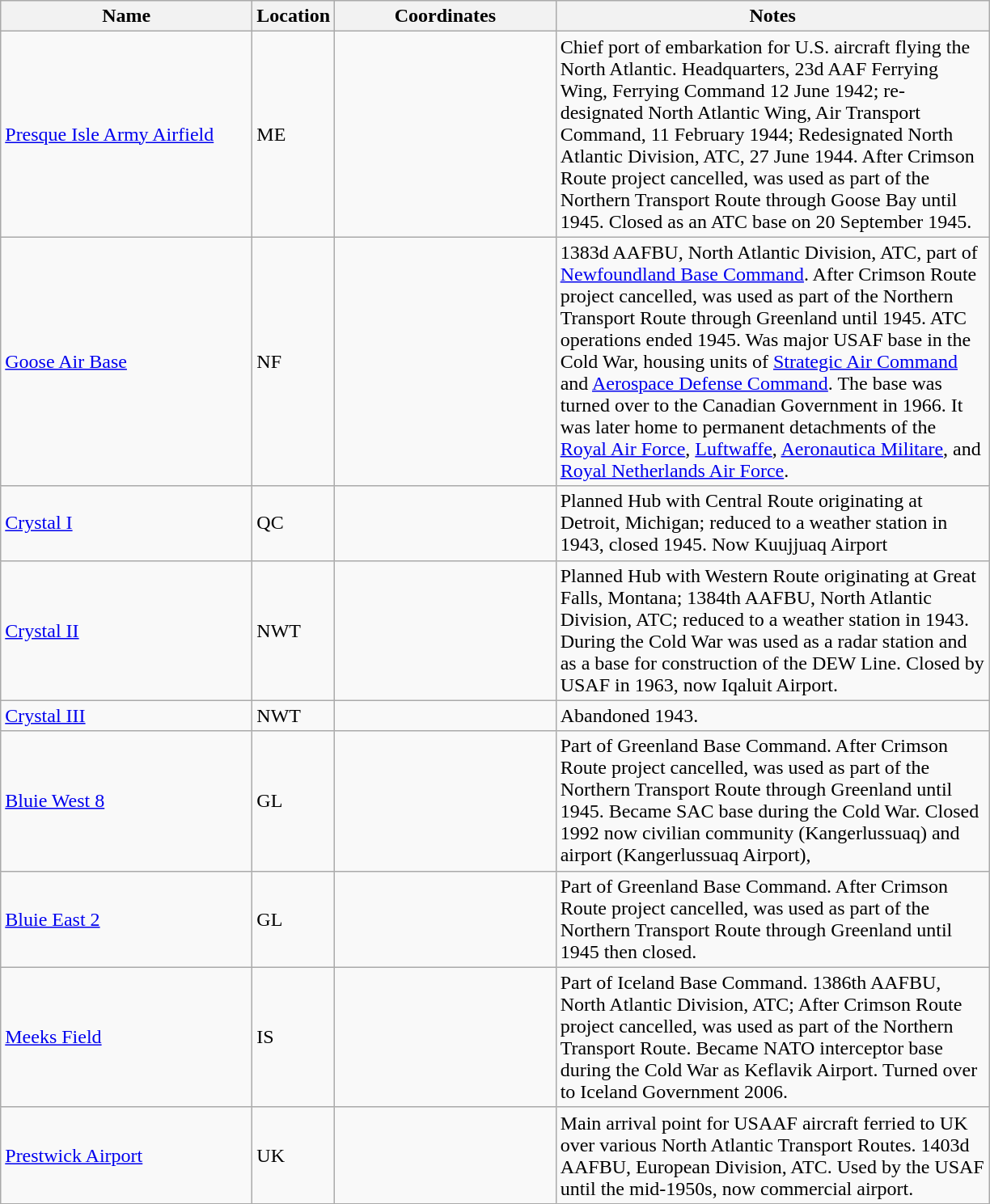<table class="wikitable">
<tr>
<th scope="col" style="width:200px;">Name</th>
<th scope="col" style="width:50px;">Location</th>
<th scope="col" style="width:175px;">Coordinates</th>
<th scope="col" style="width:350px;">Notes</th>
</tr>
<tr>
<td><a href='#'>Presque Isle Army Airfield</a></td>
<td>ME</td>
<td></td>
<td>Chief port of embarkation for U.S. aircraft flying the North Atlantic.  Headquarters, 23d AAF Ferrying Wing, Ferrying Command 12 June 1942; re-designated North Atlantic Wing, Air Transport Command, 11 February 1944; Redesignated North Atlantic Division, ATC, 27 June 1944.  After Crimson Route project cancelled, was used as part of the Northern Transport Route through Goose Bay until 1945.  Closed as an ATC base on 20 September 1945.</td>
</tr>
<tr>
<td><a href='#'>Goose Air Base</a></td>
<td>NF</td>
<td></td>
<td>1383d AAFBU, North Atlantic Division, ATC, part of <a href='#'>Newfoundland Base Command</a>. After Crimson Route project cancelled, was used as part of the Northern Transport Route through Greenland until 1945. ATC operations ended 1945. Was major USAF base in the Cold War, housing units of <a href='#'>Strategic Air Command</a> and <a href='#'>Aerospace Defense Command</a>. The base was turned over to the Canadian Government in 1966. It was later home to permanent detachments of the <a href='#'>Royal Air Force</a>, <a href='#'>Luftwaffe</a>, <a href='#'>Aeronautica Militare</a>, and <a href='#'>Royal Netherlands Air Force</a>.</td>
</tr>
<tr>
<td><a href='#'>Crystal I</a></td>
<td>QC</td>
<td></td>
<td>Planned Hub with Central Route originating at Detroit, Michigan; reduced to a weather station in 1943, closed 1945.  Now Kuujjuaq Airport</td>
</tr>
<tr>
<td><a href='#'>Crystal II</a></td>
<td>NWT</td>
<td></td>
<td>Planned Hub with Western Route originating at Great Falls, Montana; 1384th AAFBU, North Atlantic Division, ATC; reduced to a weather station in 1943.  During the Cold War was used as a radar station and as a base for construction of the DEW Line.  Closed by USAF in 1963, now Iqaluit Airport.</td>
</tr>
<tr>
<td><a href='#'>Crystal III</a></td>
<td>NWT</td>
<td></td>
<td>Abandoned 1943.</td>
</tr>
<tr>
<td><a href='#'>Bluie West 8</a></td>
<td>GL</td>
<td></td>
<td>Part of Greenland Base Command.  After Crimson Route project cancelled, was used as part of the Northern Transport Route through Greenland until 1945.  Became SAC base during the Cold War.  Closed 1992 now civilian community (Kangerlussuaq) and airport (Kangerlussuaq Airport),</td>
</tr>
<tr>
<td><a href='#'>Bluie East 2</a></td>
<td>GL</td>
<td></td>
<td>Part of Greenland Base Command.  After Crimson Route project cancelled, was used as part of the Northern Transport Route through Greenland until 1945 then closed.</td>
</tr>
<tr>
<td><a href='#'>Meeks Field</a></td>
<td>IS</td>
<td></td>
<td>Part of Iceland Base Command.  1386th AAFBU, North Atlantic Division, ATC; After Crimson Route project cancelled, was used as part of the Northern Transport Route.  Became NATO interceptor base during the Cold War as Keflavik Airport.  Turned over to Iceland Government 2006.</td>
</tr>
<tr>
<td><a href='#'>Prestwick Airport</a></td>
<td>UK</td>
<td></td>
<td>Main arrival point for USAAF aircraft ferried to UK over various North Atlantic Transport Routes. 1403d AAFBU, European Division, ATC. Used by the USAF until the mid-1950s, now commercial airport.</td>
</tr>
</table>
